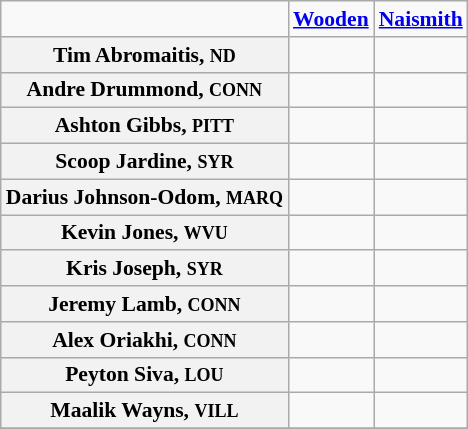<table class="wikitable" style="white-space:nowrap; font-size:90%;">
<tr>
<td></td>
<td><strong><a href='#'>Wooden</a></strong></td>
<td><strong><a href='#'>Naismith</a></strong></td>
</tr>
<tr>
<th>Tim Abromaitis, <small>ND</small></th>
<td></td>
<td></td>
</tr>
<tr>
<th>Andre Drummond, <small>CONN</small></th>
<td></td>
<td></td>
</tr>
<tr>
<th>Ashton Gibbs, <small>PITT</small></th>
<td></td>
<td></td>
</tr>
<tr>
<th>Scoop Jardine, <small>SYR</small></th>
<td></td>
<td></td>
</tr>
<tr>
<th>Darius Johnson-Odom, <small>MARQ</small></th>
<td></td>
<td></td>
</tr>
<tr>
<th>Kevin Jones, <small>WVU</small></th>
<td></td>
<td></td>
</tr>
<tr>
<th>Kris Joseph, <small>SYR</small></th>
<td></td>
<td></td>
</tr>
<tr>
<th>Jeremy Lamb, <small>CONN</small></th>
<td></td>
<td></td>
</tr>
<tr>
<th>Alex Oriakhi, <small>CONN</small></th>
<td></td>
<td></td>
</tr>
<tr>
<th>Peyton Siva, <small>LOU</small></th>
<td></td>
<td></td>
</tr>
<tr>
<th>Maalik Wayns, <small>VILL</small></th>
<td></td>
<td></td>
</tr>
<tr>
</tr>
</table>
